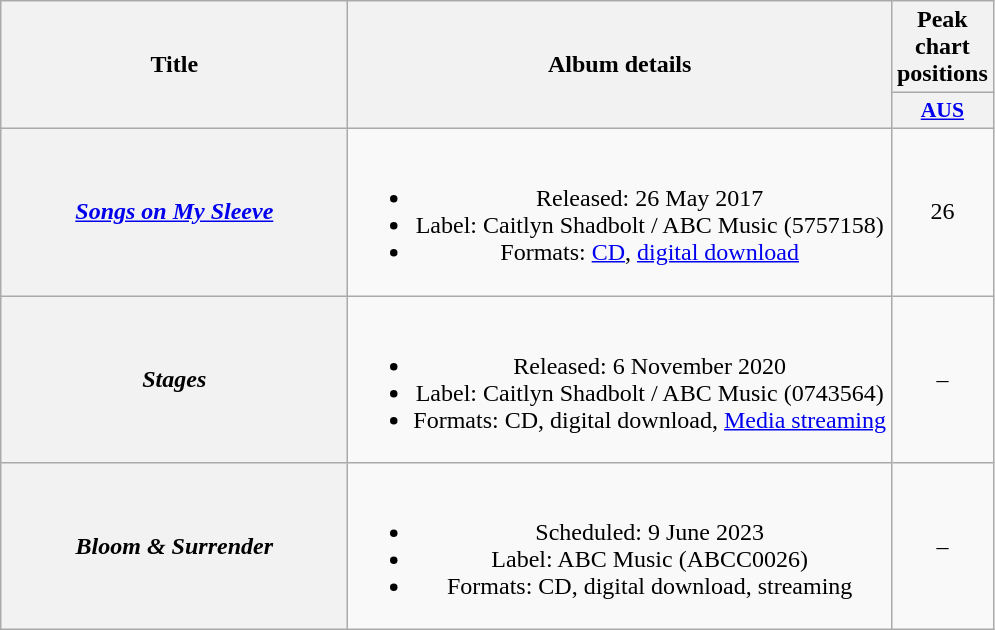<table class="wikitable plainrowheaders" style="text-align:center;">
<tr>
<th scope="col" rowspan="2" style="width:14em;">Title</th>
<th scope="col" rowspan="2">Album details</th>
<th scope="col" colspan="1">Peak chart positions</th>
</tr>
<tr>
<th scope="col" style="width:3em;font-size:90%;"><a href='#'>AUS</a><br></th>
</tr>
<tr>
<th scope="row"><em><a href='#'>Songs on My Sleeve</a></em></th>
<td><br><ul><li>Released: 26 May 2017</li><li>Label: Caitlyn Shadbolt / ABC Music (5757158)</li><li>Formats: <a href='#'>CD</a>, <a href='#'>digital download</a></li></ul></td>
<td>26</td>
</tr>
<tr>
<th scope="row"><em>Stages</em></th>
<td><br><ul><li>Released: 6 November 2020</li><li>Label: Caitlyn Shadbolt / ABC Music (0743564)</li><li>Formats: CD, digital download, <a href='#'>Media streaming</a></li></ul></td>
<td>–</td>
</tr>
<tr>
<th scope="row"><em>Bloom & Surrender</em></th>
<td><br><ul><li>Scheduled: 9 June 2023</li><li>Label: ABC Music (ABCC0026)</li><li>Formats: CD, digital download, streaming</li></ul></td>
<td>–</td>
</tr>
</table>
